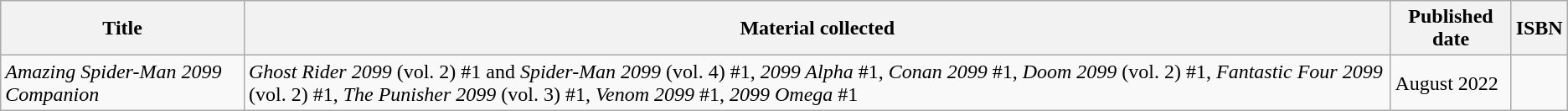<table class="wikitable">
<tr>
<th>Title</th>
<th>Material collected</th>
<th>Published date</th>
<th>ISBN</th>
</tr>
<tr>
<td><em>Amazing Spider-Man 2099 Companion</em></td>
<td><em>Ghost Rider 2099</em> (vol. 2) #1 and <em>Spider-Man 2099</em> (vol. 4) #1, <em>2099 Alpha</em> #1, <em>Conan 2099</em> #1, <em>Doom 2099</em> (vol. 2) #1, <em>Fantastic Four 2099</em> (vol. 2) #1, <em>The Punisher 2099</em> (vol. 3) #1, <em>Venom 2099</em> #1, <em>2099 Omega</em> #1</td>
<td>August 2022</td>
<td></td>
</tr>
</table>
